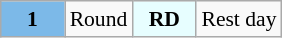<table class="wikitable" style="margin:0.5em auto; font-size:90%;position:relative;">
<tr>
<td style="width:2.5em; background:#7CB9E8; text-align:center"><strong>1</strong></td>
<td>Round</td>
<td style="width:2.5em; background:#E7FEFF; text-align:center"><strong>RD</strong></td>
<td>Rest day</td>
</tr>
</table>
